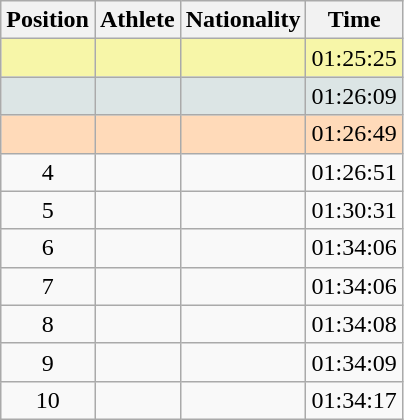<table class="wikitable sortable">
<tr>
<th scope="col">Position</th>
<th scope="col">Athlete</th>
<th scope="col">Nationality</th>
<th scope="col">Time</th>
</tr>
<tr bgcolor="#F7F6A8">
<td align=center></td>
<td></td>
<td></td>
<td>01:25:25</td>
</tr>
<tr bgcolor="#DCE5E5">
<td align=center></td>
<td></td>
<td></td>
<td>01:26:09</td>
</tr>
<tr bgcolor="#FFDAB9">
<td align=center></td>
<td></td>
<td></td>
<td>01:26:49</td>
</tr>
<tr>
<td align=center>4</td>
<td></td>
<td></td>
<td>01:26:51</td>
</tr>
<tr>
<td align=center>5</td>
<td></td>
<td></td>
<td>01:30:31</td>
</tr>
<tr>
<td align=center>6</td>
<td></td>
<td></td>
<td>01:34:06</td>
</tr>
<tr>
<td align=center>7</td>
<td></td>
<td></td>
<td>01:34:06</td>
</tr>
<tr>
<td align=center>8</td>
<td></td>
<td></td>
<td>01:34:08</td>
</tr>
<tr>
<td align=center>9</td>
<td></td>
<td></td>
<td>01:34:09</td>
</tr>
<tr>
<td align=center>10</td>
<td></td>
<td></td>
<td>01:34:17</td>
</tr>
</table>
